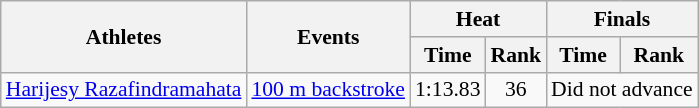<table class=wikitable style=font-size:90%>
<tr>
<th rowspan=2>Athletes</th>
<th rowspan=2>Events</th>
<th colspan=2>Heat</th>
<th colspan=2>Finals</th>
</tr>
<tr>
<th>Time</th>
<th>Rank</th>
<th>Time</th>
<th>Rank</th>
</tr>
<tr>
<td><a href='#'>Harijesy Razafindramahata</a></td>
<td><a href='#'>100 m backstroke</a></td>
<td align=center>1:13.83</td>
<td align=center>36</td>
<td colspan=2 align=center>Did not advance</td>
</tr>
</table>
